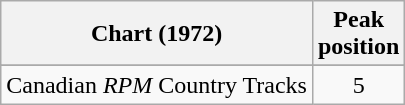<table class="wikitable sortable">
<tr>
<th align="left">Chart (1972)</th>
<th align="center">Peak<br>position</th>
</tr>
<tr>
</tr>
<tr>
<td align="left">Canadian <em>RPM</em> Country Tracks</td>
<td align="center">5</td>
</tr>
</table>
